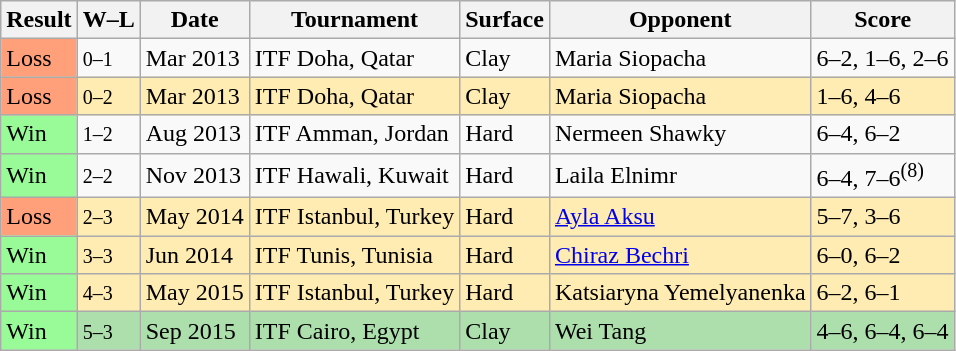<table class="sortable wikitable">
<tr>
<th>Result</th>
<th class=unsortable>W–L</th>
<th>Date</th>
<th>Tournament</th>
<th>Surface</th>
<th>Opponent</th>
<th class=unsortable>Score</th>
</tr>
<tr>
<td style="background:#ffa07a;">Loss</td>
<td><small>0–1</small></td>
<td>Mar 2013</td>
<td>ITF Doha, Qatar</td>
<td>Clay</td>
<td> Maria Siopacha</td>
<td>6–2, 1–6, 2–6</td>
</tr>
<tr bgcolor=#ffecb2>
<td style="background:#ffa07a;">Loss</td>
<td><small>0–2</small></td>
<td>Mar 2013</td>
<td>ITF Doha, Qatar</td>
<td>Clay</td>
<td> Maria Siopacha</td>
<td>1–6, 4–6</td>
</tr>
<tr>
<td style="background:#98fb98;">Win</td>
<td><small>1–2</small></td>
<td>Aug 2013</td>
<td>ITF Amman, Jordan</td>
<td>Hard</td>
<td> Nermeen Shawky</td>
<td>6–4, 6–2</td>
</tr>
<tr>
<td style="background:#98fb98;">Win</td>
<td><small>2–2</small></td>
<td>Nov 2013</td>
<td>ITF Hawali, Kuwait</td>
<td>Hard</td>
<td> Laila Elnimr</td>
<td>6–4, 7–6<sup>(8)</sup></td>
</tr>
<tr bgcolor=#ffecb2>
<td style="background:#ffa07a;">Loss</td>
<td><small>2–3</small></td>
<td>May 2014</td>
<td>ITF Istanbul, Turkey</td>
<td>Hard</td>
<td> <a href='#'>Ayla Aksu</a></td>
<td>5–7, 3–6</td>
</tr>
<tr bgcolor=#ffecb2>
<td style="background:#98fb98;">Win</td>
<td><small>3–3</small></td>
<td>Jun 2014</td>
<td>ITF Tunis, Tunisia</td>
<td>Hard</td>
<td> <a href='#'>Chiraz Bechri</a></td>
<td>6–0, 6–2</td>
</tr>
<tr bgcolor=#ffecb2>
<td style="background:#98fb98;">Win</td>
<td><small>4–3</small></td>
<td>May 2015</td>
<td>ITF Istanbul, Turkey</td>
<td>Hard</td>
<td> Katsiaryna Yemelyanenka</td>
<td>6–2, 6–1</td>
</tr>
<tr bgcolor="#ADDFAD">
<td style="background:#98fb98;">Win</td>
<td><small>5–3</small></td>
<td>Sep 2015</td>
<td>ITF Cairo, Egypt</td>
<td>Clay</td>
<td> Wei Tang</td>
<td>4–6, 6–4, 6–4</td>
</tr>
</table>
